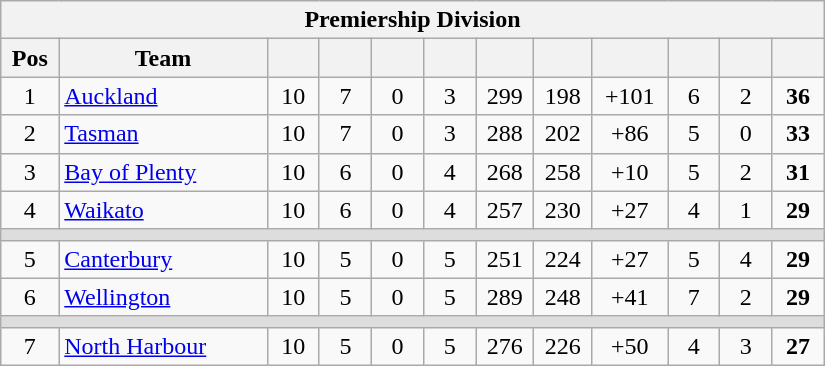<table class="wikitable" width="550px" style="text-align:center">
<tr>
<th colspan="12">Premiership Division</th>
</tr>
<tr>
<th style="width:5%">Pos</th>
<th style="width:20%">Team</th>
<th style="width:5%"></th>
<th style="width:5%"></th>
<th style="width:5%"></th>
<th style="width:5%"></th>
<th style="width:5%"></th>
<th style="width:5%"></th>
<th style="width:7%"></th>
<th style="width:5%"></th>
<th style="width:5%"></th>
<th style="width:5%"></th>
</tr>
<tr>
<td>1</td>
<td style="text-align:left"><a href='#'>Auckland</a></td>
<td>10</td>
<td>7</td>
<td>0</td>
<td>3</td>
<td>299</td>
<td>198</td>
<td>+101</td>
<td>6</td>
<td>2</td>
<td><strong>36</strong></td>
</tr>
<tr>
<td>2</td>
<td style="text-align:left"><a href='#'>Tasman</a></td>
<td>10</td>
<td>7</td>
<td>0</td>
<td>3</td>
<td>288</td>
<td>202</td>
<td>+86</td>
<td>5</td>
<td>0</td>
<td><strong>33</strong></td>
</tr>
<tr>
<td>3</td>
<td style="text-align:left"><a href='#'>Bay of Plenty</a></td>
<td>10</td>
<td>6</td>
<td>0</td>
<td>4</td>
<td>268</td>
<td>258</td>
<td>+10</td>
<td>5</td>
<td>2</td>
<td><strong>31</strong></td>
</tr>
<tr>
<td>4</td>
<td style="text-align:left"><a href='#'>Waikato</a></td>
<td>10</td>
<td>6</td>
<td>0</td>
<td>4</td>
<td>257</td>
<td>230</td>
<td>+27</td>
<td>4</td>
<td>1</td>
<td><strong>29</strong></td>
</tr>
<tr>
<td colspan=12 style="background-color:#DDDDDD"></td>
</tr>
<tr>
<td>5</td>
<td style="text-align:left"><a href='#'>Canterbury</a></td>
<td>10</td>
<td>5</td>
<td>0</td>
<td>5</td>
<td>251</td>
<td>224</td>
<td>+27</td>
<td>5</td>
<td>4</td>
<td><strong>29</strong></td>
</tr>
<tr>
<td>6</td>
<td style="text-align:left"><a href='#'>Wellington</a></td>
<td>10</td>
<td>5</td>
<td>0</td>
<td>5</td>
<td>289</td>
<td>248</td>
<td>+41</td>
<td>7</td>
<td>2</td>
<td><strong>29</strong></td>
</tr>
<tr>
<td colspan=12 style="background-color:#DDDDDD"></td>
</tr>
<tr>
<td>7</td>
<td style="text-align:left"><a href='#'>North Harbour</a></td>
<td>10</td>
<td>5</td>
<td>0</td>
<td>5</td>
<td>276</td>
<td>226</td>
<td>+50</td>
<td>4</td>
<td>3</td>
<td><strong>27</strong></td>
</tr>
</table>
